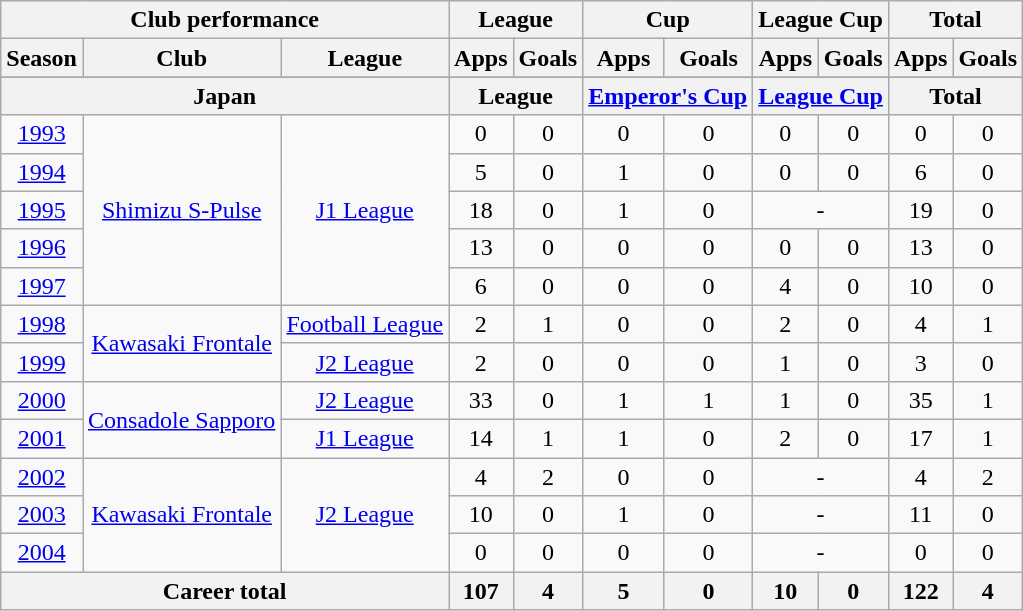<table class="wikitable" style="text-align:center">
<tr>
<th colspan=3>Club performance</th>
<th colspan=2>League</th>
<th colspan=2>Cup</th>
<th colspan=2>League Cup</th>
<th colspan=2>Total</th>
</tr>
<tr>
<th>Season</th>
<th>Club</th>
<th>League</th>
<th>Apps</th>
<th>Goals</th>
<th>Apps</th>
<th>Goals</th>
<th>Apps</th>
<th>Goals</th>
<th>Apps</th>
<th>Goals</th>
</tr>
<tr>
</tr>
<tr>
<th colspan=3>Japan</th>
<th colspan=2>League</th>
<th colspan=2><a href='#'>Emperor's Cup</a></th>
<th colspan=2><a href='#'>League Cup</a></th>
<th colspan=2>Total</th>
</tr>
<tr>
<td><a href='#'>1993</a></td>
<td rowspan="5"><a href='#'>Shimizu S-Pulse</a></td>
<td rowspan="5"><a href='#'>J1 League</a></td>
<td>0</td>
<td>0</td>
<td>0</td>
<td>0</td>
<td>0</td>
<td>0</td>
<td>0</td>
<td>0</td>
</tr>
<tr>
<td><a href='#'>1994</a></td>
<td>5</td>
<td>0</td>
<td>1</td>
<td>0</td>
<td>0</td>
<td>0</td>
<td>6</td>
<td>0</td>
</tr>
<tr>
<td><a href='#'>1995</a></td>
<td>18</td>
<td>0</td>
<td>1</td>
<td>0</td>
<td colspan="2">-</td>
<td>19</td>
<td>0</td>
</tr>
<tr>
<td><a href='#'>1996</a></td>
<td>13</td>
<td>0</td>
<td>0</td>
<td>0</td>
<td>0</td>
<td>0</td>
<td>13</td>
<td>0</td>
</tr>
<tr>
<td><a href='#'>1997</a></td>
<td>6</td>
<td>0</td>
<td>0</td>
<td>0</td>
<td>4</td>
<td>0</td>
<td>10</td>
<td>0</td>
</tr>
<tr>
<td><a href='#'>1998</a></td>
<td rowspan="2"><a href='#'>Kawasaki Frontale</a></td>
<td><a href='#'>Football League</a></td>
<td>2</td>
<td>1</td>
<td>0</td>
<td>0</td>
<td>2</td>
<td>0</td>
<td>4</td>
<td>1</td>
</tr>
<tr>
<td><a href='#'>1999</a></td>
<td><a href='#'>J2 League</a></td>
<td>2</td>
<td>0</td>
<td>0</td>
<td>0</td>
<td>1</td>
<td>0</td>
<td>3</td>
<td>0</td>
</tr>
<tr>
<td><a href='#'>2000</a></td>
<td rowspan="2"><a href='#'>Consadole Sapporo</a></td>
<td><a href='#'>J2 League</a></td>
<td>33</td>
<td>0</td>
<td>1</td>
<td>1</td>
<td>1</td>
<td>0</td>
<td>35</td>
<td>1</td>
</tr>
<tr>
<td><a href='#'>2001</a></td>
<td><a href='#'>J1 League</a></td>
<td>14</td>
<td>1</td>
<td>1</td>
<td>0</td>
<td>2</td>
<td>0</td>
<td>17</td>
<td>1</td>
</tr>
<tr>
<td><a href='#'>2002</a></td>
<td rowspan="3"><a href='#'>Kawasaki Frontale</a></td>
<td rowspan="3"><a href='#'>J2 League</a></td>
<td>4</td>
<td>2</td>
<td>0</td>
<td>0</td>
<td colspan="2">-</td>
<td>4</td>
<td>2</td>
</tr>
<tr>
<td><a href='#'>2003</a></td>
<td>10</td>
<td>0</td>
<td>1</td>
<td>0</td>
<td colspan="2">-</td>
<td>11</td>
<td>0</td>
</tr>
<tr>
<td><a href='#'>2004</a></td>
<td>0</td>
<td>0</td>
<td>0</td>
<td>0</td>
<td colspan="2">-</td>
<td>0</td>
<td>0</td>
</tr>
<tr>
<th colspan=3>Career total</th>
<th>107</th>
<th>4</th>
<th>5</th>
<th>0</th>
<th>10</th>
<th>0</th>
<th>122</th>
<th>4</th>
</tr>
</table>
